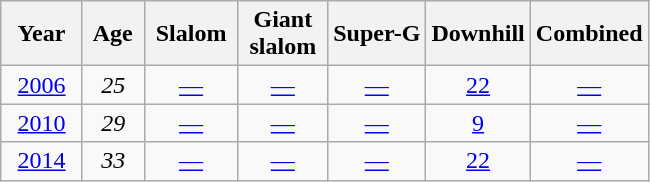<table class=wikitable style="text-align:center">
<tr>
<th>  Year  </th>
<th> Age </th>
<th> Slalom </th>
<th> Giant <br> slalom </th>
<th>Super-G</th>
<th>Downhill</th>
<th>Combined</th>
</tr>
<tr>
<td><a href='#'>2006</a></td>
<td><em>25</em></td>
<td><a href='#'>—</a></td>
<td><a href='#'>—</a></td>
<td><a href='#'>—</a></td>
<td><a href='#'>22</a></td>
<td><a href='#'>—</a></td>
</tr>
<tr>
<td><a href='#'>2010</a></td>
<td><em>29</em></td>
<td><a href='#'>—</a></td>
<td><a href='#'>—</a></td>
<td><a href='#'>—</a></td>
<td><a href='#'>9</a></td>
<td><a href='#'>—</a></td>
</tr>
<tr>
<td><a href='#'>2014</a></td>
<td><em>33</em></td>
<td><a href='#'>—</a></td>
<td><a href='#'>—</a></td>
<td><a href='#'>—</a></td>
<td><a href='#'>22</a></td>
<td><a href='#'>—</a></td>
</tr>
</table>
